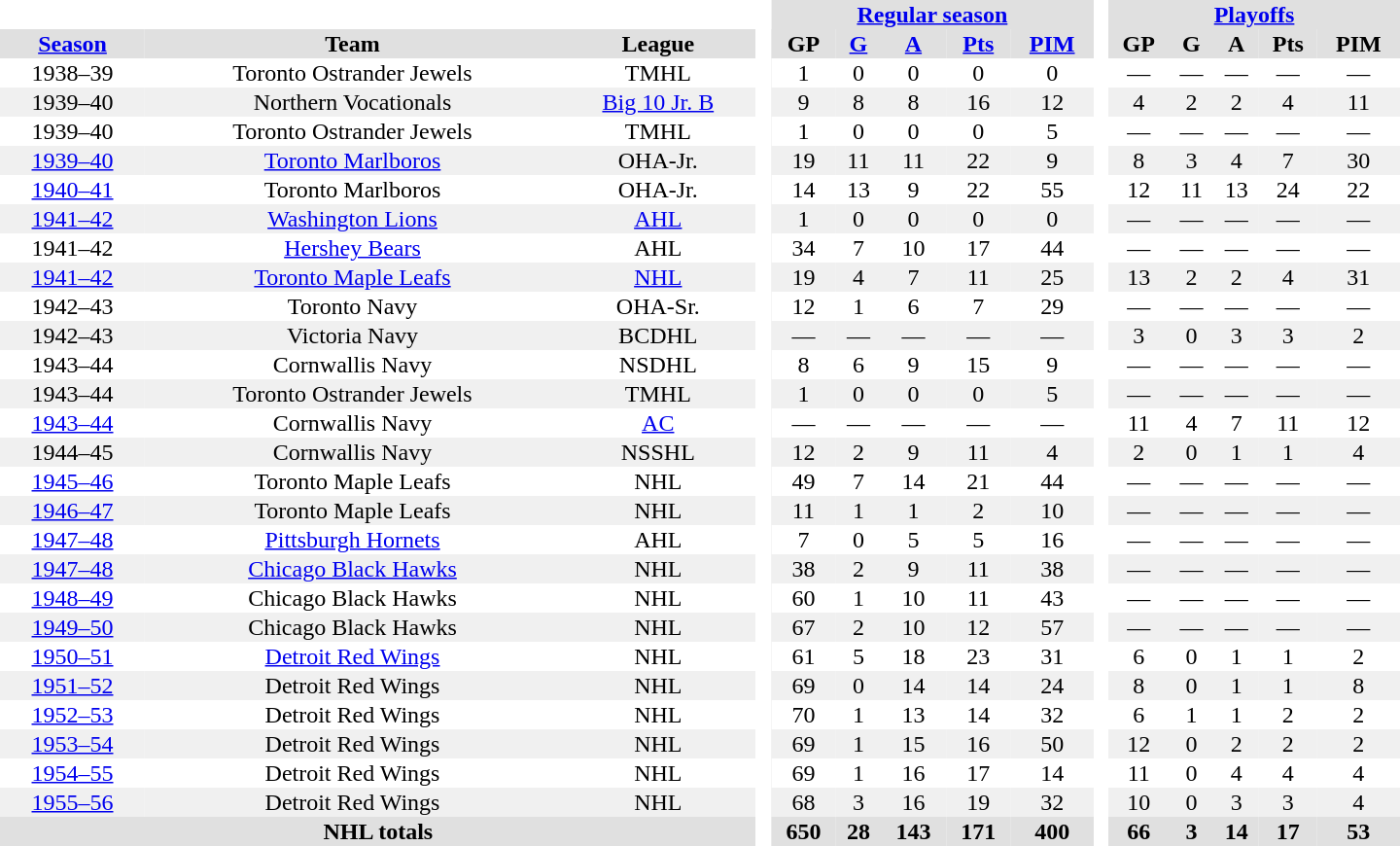<table border="0" cellpadding="1" cellspacing="0" style="text-align:center; width:60em">
<tr bgcolor="#e0e0e0">
<th colspan="3" bgcolor="#ffffff"> </th>
<th rowspan="99" bgcolor="#ffffff"> </th>
<th colspan="5"><a href='#'>Regular season</a></th>
<th rowspan="99" bgcolor="#ffffff"> </th>
<th colspan="5"><a href='#'>Playoffs</a></th>
</tr>
<tr bgcolor="#e0e0e0">
<th><a href='#'>Season</a></th>
<th>Team</th>
<th>League</th>
<th>GP</th>
<th><a href='#'>G</a></th>
<th><a href='#'>A</a></th>
<th><a href='#'>Pts</a></th>
<th><a href='#'>PIM</a></th>
<th>GP</th>
<th>G</th>
<th>A</th>
<th>Pts</th>
<th>PIM</th>
</tr>
<tr>
<td>1938–39</td>
<td>Toronto Ostrander Jewels</td>
<td>TMHL</td>
<td>1</td>
<td>0</td>
<td>0</td>
<td>0</td>
<td>0</td>
<td>—</td>
<td>—</td>
<td>—</td>
<td>—</td>
<td>—</td>
</tr>
<tr bgcolor="#f0f0f0">
<td>1939–40</td>
<td>Northern Vocationals</td>
<td><a href='#'>Big 10 Jr. B</a></td>
<td>9</td>
<td>8</td>
<td>8</td>
<td>16</td>
<td>12</td>
<td>4</td>
<td>2</td>
<td>2</td>
<td>4</td>
<td>11</td>
</tr>
<tr>
<td>1939–40</td>
<td>Toronto Ostrander Jewels</td>
<td>TMHL</td>
<td>1</td>
<td>0</td>
<td>0</td>
<td>0</td>
<td>5</td>
<td>—</td>
<td>—</td>
<td>—</td>
<td>—</td>
<td>—</td>
</tr>
<tr bgcolor="#f0f0f0">
<td><a href='#'>1939–40</a></td>
<td><a href='#'>Toronto Marlboros</a></td>
<td>OHA-Jr.</td>
<td>19</td>
<td>11</td>
<td>11</td>
<td>22</td>
<td>9</td>
<td>8</td>
<td>3</td>
<td>4</td>
<td>7</td>
<td>30</td>
</tr>
<tr>
<td><a href='#'>1940–41</a></td>
<td>Toronto Marlboros</td>
<td>OHA-Jr.</td>
<td>14</td>
<td>13</td>
<td>9</td>
<td>22</td>
<td>55</td>
<td>12</td>
<td>11</td>
<td>13</td>
<td>24</td>
<td>22</td>
</tr>
<tr bgcolor="#f0f0f0">
<td><a href='#'>1941–42</a></td>
<td><a href='#'>Washington Lions</a></td>
<td><a href='#'>AHL</a></td>
<td>1</td>
<td>0</td>
<td>0</td>
<td>0</td>
<td>0</td>
<td>—</td>
<td>—</td>
<td>—</td>
<td>—</td>
<td>—</td>
</tr>
<tr>
<td>1941–42</td>
<td><a href='#'>Hershey Bears</a></td>
<td>AHL</td>
<td>34</td>
<td>7</td>
<td>10</td>
<td>17</td>
<td>44</td>
<td>—</td>
<td>—</td>
<td>—</td>
<td>—</td>
<td>—</td>
</tr>
<tr bgcolor="#f0f0f0">
<td><a href='#'>1941–42</a></td>
<td><a href='#'>Toronto Maple Leafs</a></td>
<td><a href='#'>NHL</a></td>
<td>19</td>
<td>4</td>
<td>7</td>
<td>11</td>
<td>25</td>
<td>13</td>
<td>2</td>
<td>2</td>
<td>4</td>
<td>31</td>
</tr>
<tr>
<td>1942–43</td>
<td>Toronto Navy</td>
<td>OHA-Sr.</td>
<td>12</td>
<td>1</td>
<td>6</td>
<td>7</td>
<td>29</td>
<td>—</td>
<td>—</td>
<td>—</td>
<td>—</td>
<td>—</td>
</tr>
<tr bgcolor="#f0f0f0">
<td>1942–43</td>
<td>Victoria Navy</td>
<td>BCDHL</td>
<td>—</td>
<td>—</td>
<td>—</td>
<td>—</td>
<td>—</td>
<td>3</td>
<td>0</td>
<td>3</td>
<td>3</td>
<td>2</td>
</tr>
<tr>
<td>1943–44</td>
<td>Cornwallis Navy</td>
<td>NSDHL</td>
<td>8</td>
<td>6</td>
<td>9</td>
<td>15</td>
<td>9</td>
<td>—</td>
<td>—</td>
<td>—</td>
<td>—</td>
<td>—</td>
</tr>
<tr bgcolor="#f0f0f0">
<td>1943–44</td>
<td>Toronto Ostrander Jewels</td>
<td>TMHL</td>
<td>1</td>
<td>0</td>
<td>0</td>
<td>0</td>
<td>5</td>
<td>—</td>
<td>—</td>
<td>—</td>
<td>—</td>
<td>—</td>
</tr>
<tr>
<td><a href='#'>1943–44</a></td>
<td>Cornwallis Navy</td>
<td><a href='#'>AC</a></td>
<td>—</td>
<td>—</td>
<td>—</td>
<td>—</td>
<td>—</td>
<td>11</td>
<td>4</td>
<td>7</td>
<td>11</td>
<td>12</td>
</tr>
<tr bgcolor="#f0f0f0">
<td>1944–45</td>
<td>Cornwallis Navy</td>
<td>NSSHL</td>
<td>12</td>
<td>2</td>
<td>9</td>
<td>11</td>
<td>4</td>
<td>2</td>
<td>0</td>
<td>1</td>
<td>1</td>
<td>4</td>
</tr>
<tr>
<td><a href='#'>1945–46</a></td>
<td>Toronto Maple Leafs</td>
<td>NHL</td>
<td>49</td>
<td>7</td>
<td>14</td>
<td>21</td>
<td>44</td>
<td>—</td>
<td>—</td>
<td>—</td>
<td>—</td>
<td>—</td>
</tr>
<tr bgcolor="#f0f0f0">
<td><a href='#'>1946–47</a></td>
<td>Toronto Maple Leafs</td>
<td>NHL</td>
<td>11</td>
<td>1</td>
<td>1</td>
<td>2</td>
<td>10</td>
<td>—</td>
<td>—</td>
<td>—</td>
<td>—</td>
<td>—</td>
</tr>
<tr>
<td><a href='#'>1947–48</a></td>
<td><a href='#'>Pittsburgh Hornets</a></td>
<td>AHL</td>
<td>7</td>
<td>0</td>
<td>5</td>
<td>5</td>
<td>16</td>
<td>—</td>
<td>—</td>
<td>—</td>
<td>—</td>
<td>—</td>
</tr>
<tr bgcolor="#f0f0f0">
<td><a href='#'>1947–48</a></td>
<td><a href='#'>Chicago Black Hawks</a></td>
<td>NHL</td>
<td>38</td>
<td>2</td>
<td>9</td>
<td>11</td>
<td>38</td>
<td>—</td>
<td>—</td>
<td>—</td>
<td>—</td>
<td>—</td>
</tr>
<tr>
<td><a href='#'>1948–49</a></td>
<td>Chicago Black Hawks</td>
<td>NHL</td>
<td>60</td>
<td>1</td>
<td>10</td>
<td>11</td>
<td>43</td>
<td>—</td>
<td>—</td>
<td>—</td>
<td>—</td>
<td>—</td>
</tr>
<tr bgcolor="#f0f0f0">
<td><a href='#'>1949–50</a></td>
<td>Chicago Black Hawks</td>
<td>NHL</td>
<td>67</td>
<td>2</td>
<td>10</td>
<td>12</td>
<td>57</td>
<td>—</td>
<td>—</td>
<td>—</td>
<td>—</td>
<td>—</td>
</tr>
<tr>
<td><a href='#'>1950–51</a></td>
<td><a href='#'>Detroit Red Wings</a></td>
<td>NHL</td>
<td>61</td>
<td>5</td>
<td>18</td>
<td>23</td>
<td>31</td>
<td>6</td>
<td>0</td>
<td>1</td>
<td>1</td>
<td>2</td>
</tr>
<tr bgcolor="#f0f0f0">
<td><a href='#'>1951–52</a></td>
<td>Detroit Red Wings</td>
<td>NHL</td>
<td>69</td>
<td>0</td>
<td>14</td>
<td>14</td>
<td>24</td>
<td>8</td>
<td>0</td>
<td>1</td>
<td>1</td>
<td>8</td>
</tr>
<tr>
<td><a href='#'>1952–53</a></td>
<td>Detroit Red Wings</td>
<td>NHL</td>
<td>70</td>
<td>1</td>
<td>13</td>
<td>14</td>
<td>32</td>
<td>6</td>
<td>1</td>
<td>1</td>
<td>2</td>
<td>2</td>
</tr>
<tr bgcolor="#f0f0f0">
<td><a href='#'>1953–54</a></td>
<td>Detroit Red Wings</td>
<td>NHL</td>
<td>69</td>
<td>1</td>
<td>15</td>
<td>16</td>
<td>50</td>
<td>12</td>
<td>0</td>
<td>2</td>
<td>2</td>
<td>2</td>
</tr>
<tr>
<td><a href='#'>1954–55</a></td>
<td>Detroit Red Wings</td>
<td>NHL</td>
<td>69</td>
<td>1</td>
<td>16</td>
<td>17</td>
<td>14</td>
<td>11</td>
<td>0</td>
<td>4</td>
<td>4</td>
<td>4</td>
</tr>
<tr bgcolor="#f0f0f0">
<td><a href='#'>1955–56</a></td>
<td>Detroit Red Wings</td>
<td>NHL</td>
<td>68</td>
<td>3</td>
<td>16</td>
<td>19</td>
<td>32</td>
<td>10</td>
<td>0</td>
<td>3</td>
<td>3</td>
<td>4</td>
</tr>
<tr bgcolor="#e0e0e0">
<th colspan="3">NHL totals</th>
<th>650</th>
<th>28</th>
<th>143</th>
<th>171</th>
<th>400</th>
<th>66</th>
<th>3</th>
<th>14</th>
<th>17</th>
<th>53</th>
</tr>
</table>
